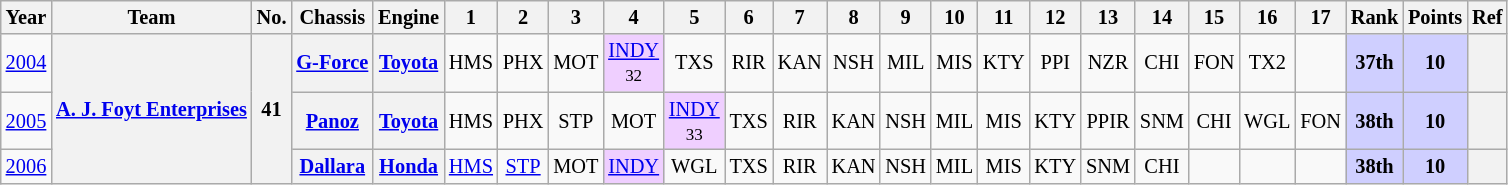<table class="wikitable" style="text-align:center; font-size:85%">
<tr>
<th>Year</th>
<th>Team</th>
<th>No.</th>
<th>Chassis</th>
<th>Engine</th>
<th>1</th>
<th>2</th>
<th>3</th>
<th>4</th>
<th>5</th>
<th>6</th>
<th>7</th>
<th>8</th>
<th>9</th>
<th>10</th>
<th>11</th>
<th>12</th>
<th>13</th>
<th>14</th>
<th>15</th>
<th>16</th>
<th>17</th>
<th>Rank</th>
<th>Points</th>
<th>Ref</th>
</tr>
<tr>
<td><a href='#'>2004</a></td>
<th rowspan=3 nowrap><a href='#'>A. J. Foyt Enterprises</a></th>
<th rowspan=3>41</th>
<th nowrap><a href='#'>G-Force</a></th>
<th><a href='#'>Toyota</a></th>
<td>HMS</td>
<td>PHX</td>
<td>MOT</td>
<td style="background:#EFCFFF;"><a href='#'>INDY</a><br><small>32</small></td>
<td>TXS<br><small> </small></td>
<td>RIR<br><small> </small></td>
<td>KAN<br><small> </small></td>
<td>NSH<br><small> </small></td>
<td>MIL<br><small> </small></td>
<td>MIS<br><small> </small></td>
<td>KTY<br><small> </small></td>
<td>PPI<br><small> </small></td>
<td>NZR<br><small> </small></td>
<td>CHI<br><small> </small></td>
<td>FON<br><small> </small></td>
<td>TX2<br><small> </small></td>
<td></td>
<th style="background:#CFCFFF;">37th</th>
<th style="background:#CFCFFF;">10</th>
<th></th>
</tr>
<tr>
<td><a href='#'>2005</a></td>
<th><a href='#'>Panoz</a></th>
<th><a href='#'>Toyota</a></th>
<td>HMS</td>
<td>PHX</td>
<td>STP</td>
<td>MOT</td>
<td style="background:#EFCFFF;"><a href='#'>INDY</a><br><small>33</small></td>
<td>TXS</td>
<td>RIR</td>
<td>KAN</td>
<td>NSH</td>
<td>MIL</td>
<td>MIS</td>
<td>KTY</td>
<td>PPIR</td>
<td>SNM</td>
<td>CHI</td>
<td>WGL</td>
<td>FON</td>
<th style="background:#CFCFFF;">38th</th>
<th style="background:#CFCFFF;">10</th>
<th></th>
</tr>
<tr>
<td><a href='#'>2006</a></td>
<th><a href='#'>Dallara</a></th>
<th><a href='#'>Honda</a></th>
<td><a href='#'>HMS</a></td>
<td><a href='#'>STP</a></td>
<td>MOT</td>
<td style="background:#EFCFFF;"><a href='#'>INDY</a><br></td>
<td>WGL</td>
<td>TXS</td>
<td>RIR</td>
<td>KAN</td>
<td>NSH</td>
<td>MIL</td>
<td>MIS</td>
<td>KTY</td>
<td>SNM</td>
<td>CHI</td>
<td></td>
<td></td>
<td></td>
<th style="background:#CFCFFF;"><strong>38th</strong></th>
<th style="background:#CFCFFF;"><strong>10</strong></th>
<th></th>
</tr>
</table>
